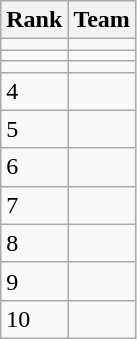<table class="wikitable">
<tr>
<th>Rank</th>
<th>Team</th>
</tr>
<tr>
<td></td>
<td></td>
</tr>
<tr>
<td></td>
<td></td>
</tr>
<tr>
<td></td>
<td></td>
</tr>
<tr>
<td>4</td>
<td></td>
</tr>
<tr>
<td>5</td>
<td></td>
</tr>
<tr>
<td>6</td>
<td></td>
</tr>
<tr>
<td>7</td>
<td></td>
</tr>
<tr>
<td>8</td>
<td></td>
</tr>
<tr>
<td>9</td>
<td></td>
</tr>
<tr>
<td>10</td>
<td></td>
</tr>
</table>
